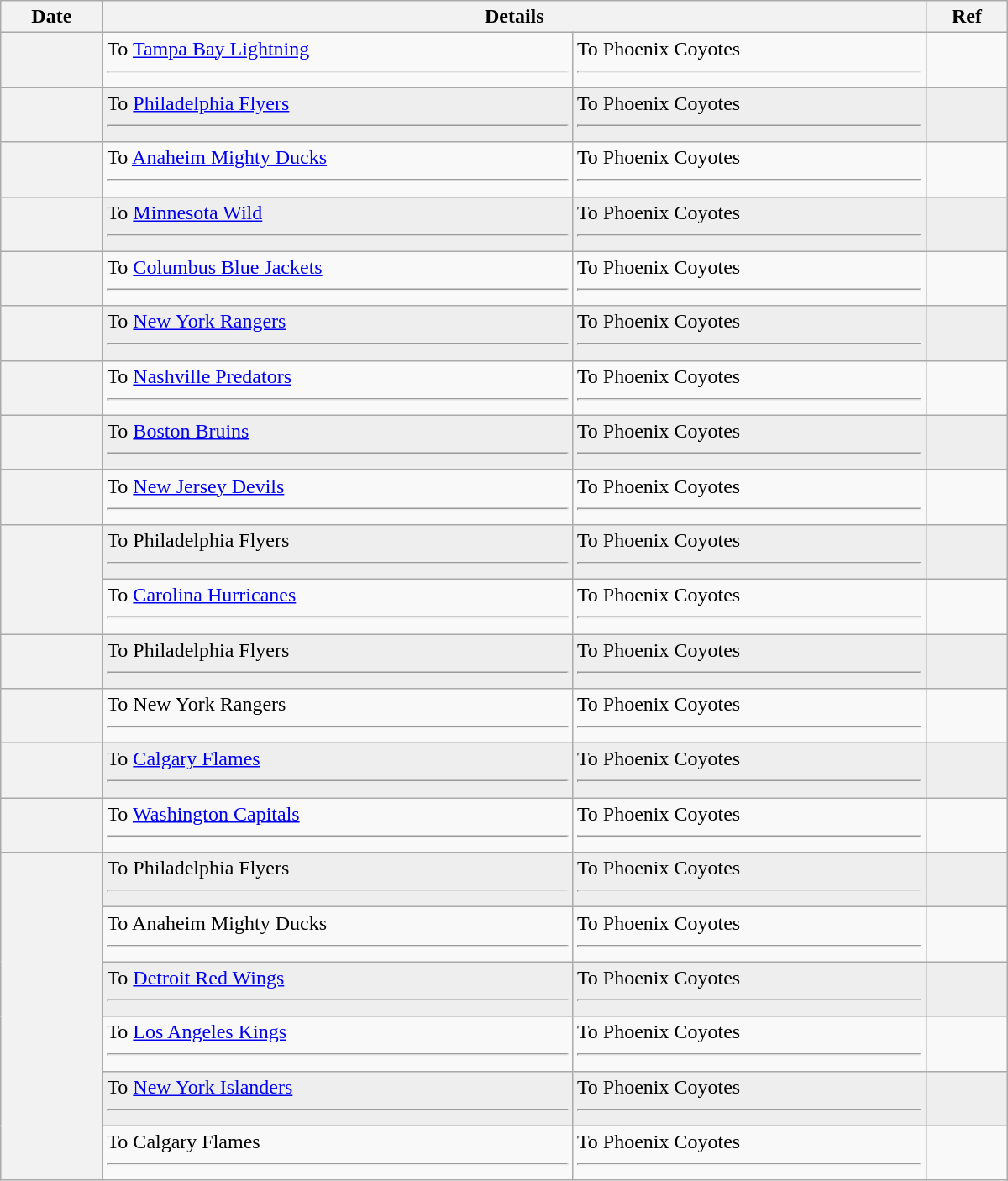<table class="wikitable plainrowheaders" style="width: 50em;">
<tr>
<th scope="col">Date</th>
<th scope="col" colspan="2">Details</th>
<th scope="col">Ref</th>
</tr>
<tr>
<th scope="row"></th>
<td valign="top">To <a href='#'>Tampa Bay Lightning</a> <hr></td>
<td valign="top">To Phoenix Coyotes <hr></td>
<td></td>
</tr>
<tr bgcolor="#eeeeee">
<th scope="row"></th>
<td valign="top">To <a href='#'>Philadelphia Flyers</a> <hr></td>
<td valign="top">To Phoenix Coyotes <hr></td>
<td></td>
</tr>
<tr>
<th scope="row"></th>
<td valign="top">To <a href='#'>Anaheim Mighty Ducks</a> <hr></td>
<td valign="top">To Phoenix Coyotes <hr></td>
<td></td>
</tr>
<tr bgcolor="#eeeeee">
<th scope="row"></th>
<td valign="top">To <a href='#'>Minnesota Wild</a> <hr></td>
<td valign="top">To Phoenix Coyotes <hr></td>
<td></td>
</tr>
<tr>
<th scope="row"></th>
<td valign="top">To <a href='#'>Columbus Blue Jackets</a> <hr></td>
<td valign="top">To Phoenix Coyotes <hr></td>
<td></td>
</tr>
<tr bgcolor="#eeeeee">
<th scope="row"></th>
<td valign="top">To <a href='#'>New York Rangers</a> <hr></td>
<td valign="top">To Phoenix Coyotes <hr></td>
<td></td>
</tr>
<tr>
<th scope="row"></th>
<td valign="top">To <a href='#'>Nashville Predators</a> <hr></td>
<td valign="top">To Phoenix Coyotes <hr></td>
<td></td>
</tr>
<tr bgcolor="#eeeeee">
<th scope="row"></th>
<td valign="top">To <a href='#'>Boston Bruins</a> <hr></td>
<td valign="top">To Phoenix Coyotes <hr></td>
<td></td>
</tr>
<tr>
<th scope="row"></th>
<td valign="top">To <a href='#'>New Jersey Devils</a> <hr></td>
<td valign="top">To Phoenix Coyotes <hr></td>
<td></td>
</tr>
<tr bgcolor="#eeeeee">
<th scope="row" rowspan=2></th>
<td valign="top">To Philadelphia Flyers <hr></td>
<td valign="top">To Phoenix Coyotes <hr></td>
<td></td>
</tr>
<tr>
<td valign="top">To <a href='#'>Carolina Hurricanes</a> <hr></td>
<td valign="top">To Phoenix Coyotes <hr></td>
<td></td>
</tr>
<tr bgcolor="#eeeeee">
<th scope="row"></th>
<td valign="top">To Philadelphia Flyers <hr></td>
<td valign="top">To Phoenix Coyotes <hr></td>
<td></td>
</tr>
<tr>
<th scope="row"></th>
<td valign="top">To New York Rangers <hr></td>
<td valign="top">To Phoenix Coyotes <hr></td>
<td></td>
</tr>
<tr bgcolor="#eeeeee">
<th scope="row"></th>
<td valign="top">To <a href='#'>Calgary Flames</a> <hr></td>
<td valign="top">To Phoenix Coyotes <hr></td>
<td></td>
</tr>
<tr>
<th scope="row"></th>
<td valign="top">To <a href='#'>Washington Capitals</a> <hr></td>
<td valign="top">To Phoenix Coyotes <hr></td>
<td></td>
</tr>
<tr bgcolor="#eeeeee">
<th scope="row" rowspan=6></th>
<td valign="top">To Philadelphia Flyers <hr></td>
<td valign="top">To Phoenix Coyotes <hr></td>
<td></td>
</tr>
<tr>
<td valign="top">To Anaheim Mighty Ducks <hr></td>
<td valign="top">To Phoenix Coyotes <hr></td>
<td></td>
</tr>
<tr bgcolor="#eeeeee">
<td valign="top">To <a href='#'>Detroit Red Wings</a> <hr></td>
<td valign="top">To Phoenix Coyotes <hr></td>
<td></td>
</tr>
<tr>
<td valign="top">To <a href='#'>Los Angeles Kings</a> <hr></td>
<td valign="top">To Phoenix Coyotes <hr></td>
<td></td>
</tr>
<tr bgcolor="#eeeeee">
<td valign="top">To <a href='#'>New York Islanders</a> <hr></td>
<td valign="top">To Phoenix Coyotes <hr></td>
<td></td>
</tr>
<tr>
<td valign="top">To Calgary Flames <hr></td>
<td valign="top">To Phoenix Coyotes <hr></td>
<td></td>
</tr>
</table>
